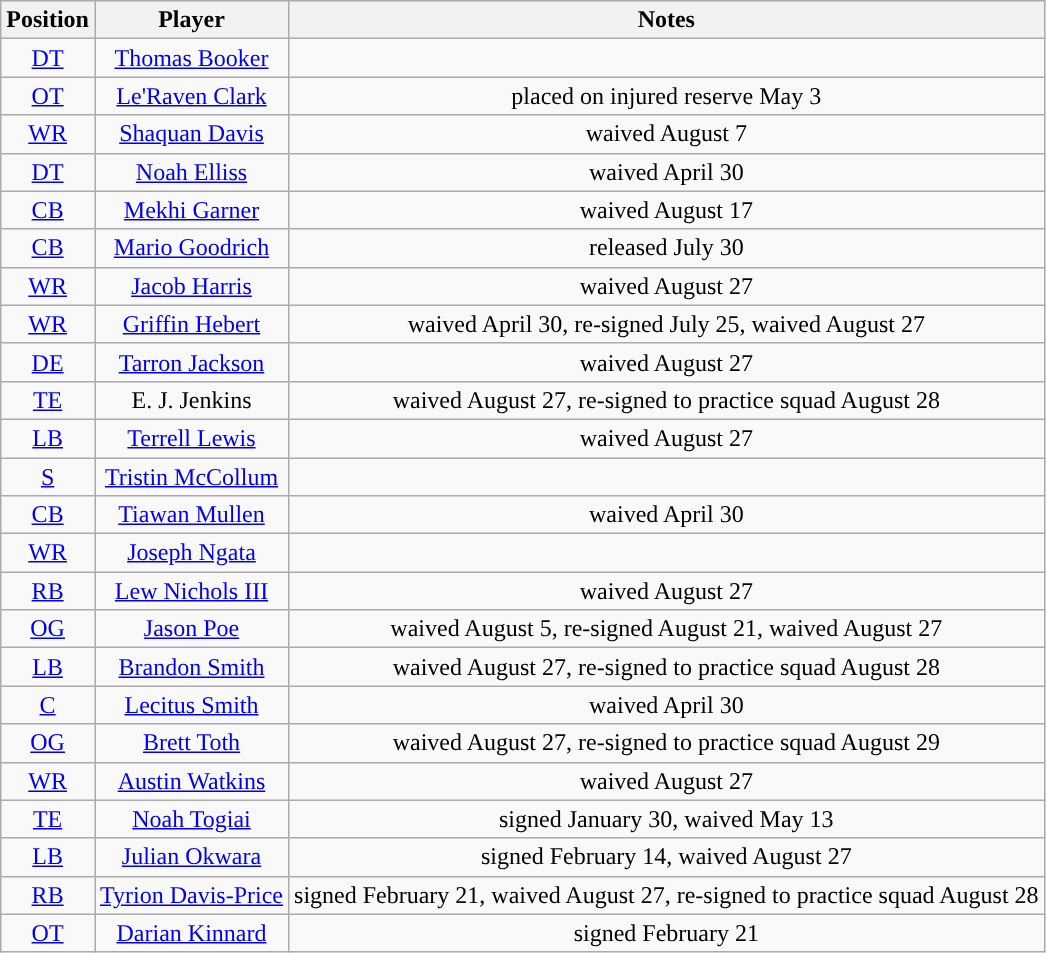<table class="wikitable" style="text-align:center">
<tr>
<th>Position</th>
<th>Player</th>
<th>Notes</th>
</tr>
<tr>
<td><a href='#'>DT</a></td>
<td><a href='#'>Thomas Booker</a></td>
<td></td>
</tr>
<tr>
<td><a href='#'>OT</a></td>
<td><a href='#'>Le'Raven Clark</a></td>
<td>placed on injured reserve May 3</td>
</tr>
<tr>
<td><a href='#'>WR</a></td>
<td><a href='#'>Shaquan Davis</a></td>
<td>waived August 7</td>
</tr>
<tr>
<td><a href='#'>DT</a></td>
<td><a href='#'>Noah Elliss</a></td>
<td>waived April 30</td>
</tr>
<tr>
<td><a href='#'>CB</a></td>
<td><a href='#'>Mekhi Garner</a></td>
<td>waived August 17</td>
</tr>
<tr>
<td><a href='#'>CB</a></td>
<td><a href='#'>Mario Goodrich</a></td>
<td>released July 30</td>
</tr>
<tr>
<td><a href='#'>WR</a></td>
<td><a href='#'>Jacob Harris</a></td>
<td>waived August 27</td>
</tr>
<tr>
<td><a href='#'>WR</a></td>
<td><a href='#'>Griffin Hebert</a></td>
<td>waived April 30, re-signed July 25, waived August 27</td>
</tr>
<tr>
<td><a href='#'>DE</a></td>
<td><a href='#'>Tarron Jackson</a></td>
<td>waived August 27</td>
</tr>
<tr>
<td><a href='#'>TE</a></td>
<td>E. J. Jenkins</td>
<td>waived August 27, re-signed to practice squad August 28</td>
</tr>
<tr>
<td><a href='#'>LB</a></td>
<td><a href='#'>Terrell Lewis</a></td>
<td>waived August 27</td>
</tr>
<tr>
<td><a href='#'>S</a></td>
<td><a href='#'>Tristin McCollum</a></td>
<td></td>
</tr>
<tr>
<td><a href='#'>CB</a></td>
<td><a href='#'>Tiawan Mullen</a></td>
<td>waived April 30</td>
</tr>
<tr>
<td><a href='#'>WR</a></td>
<td><a href='#'>Joseph Ngata</a></td>
<td></td>
</tr>
<tr>
<td><a href='#'>RB</a></td>
<td><a href='#'>Lew Nichols III</a></td>
<td>waived August 27</td>
</tr>
<tr>
<td><a href='#'>OG</a></td>
<td><a href='#'>Jason Poe</a></td>
<td>waived August 5, re-signed August 21, waived August 27</td>
</tr>
<tr>
<td><a href='#'>LB</a></td>
<td><a href='#'>Brandon Smith</a></td>
<td>waived August 27, re-signed to practice squad August 28</td>
</tr>
<tr>
<td><a href='#'>C</a></td>
<td><a href='#'>Lecitus Smith</a></td>
<td>waived April 30</td>
</tr>
<tr>
<td><a href='#'>OG</a></td>
<td><a href='#'>Brett Toth</a></td>
<td>waived August 27, re-signed to practice squad August 29</td>
</tr>
<tr>
<td><a href='#'>WR</a></td>
<td><a href='#'>Austin Watkins</a></td>
<td>waived August 27</td>
</tr>
<tr>
<td><a href='#'>TE</a></td>
<td><a href='#'>Noah Togiai</a></td>
<td>signed January 30, waived May 13</td>
</tr>
<tr>
<td><a href='#'>LB</a></td>
<td><a href='#'>Julian Okwara</a></td>
<td>signed February 14, waived August 27</td>
</tr>
<tr>
<td><a href='#'>RB</a></td>
<td><a href='#'>Tyrion Davis-Price</a></td>
<td>signed February 21, waived August 27, re-signed to practice squad August 28</td>
</tr>
<tr>
<td><a href='#'>OT</a></td>
<td><a href='#'>Darian Kinnard</a></td>
<td>signed February 21</td>
</tr>
</table>
